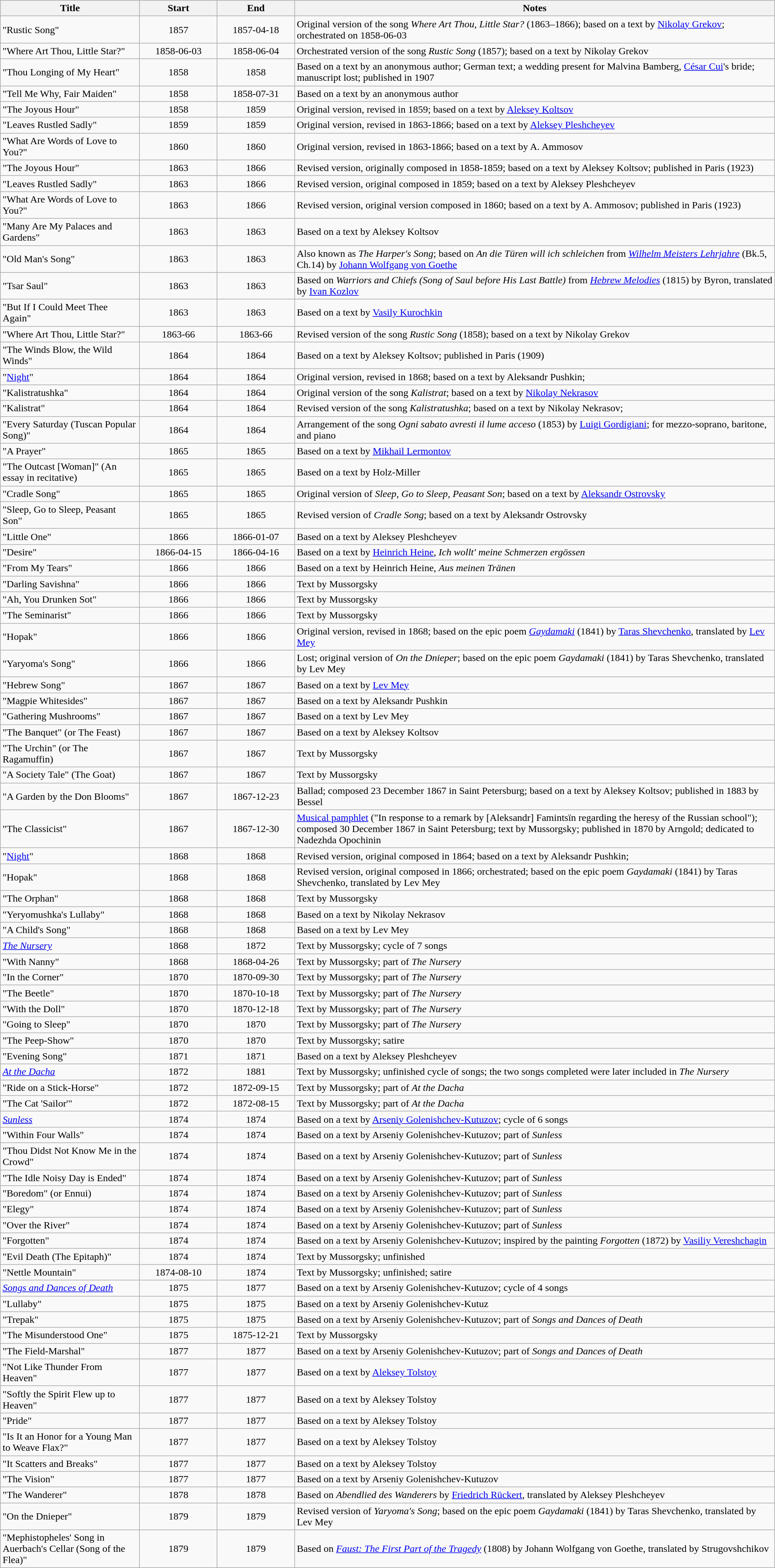<table class="wikitable sortable">
<tr>
<th style="width:18%;">Title</th>
<th style="width:10%;">Start</th>
<th style="width:10%;">End</th>
<th style="width:62%;">Notes</th>
</tr>
<tr>
<td>"Rustic Song"</td>
<td align="center">1857</td>
<td align=center>1857-04-18</td>
<td>Original version of the song <em>Where Art Thou, Little Star?</em> (1863–1866); based on a text by <a href='#'>Nikolay Grekov</a>; orchestrated on 1858-06-03</td>
</tr>
<tr>
<td>"Where Art Thou, Little Star?"</td>
<td align="center">1858-06-03</td>
<td align=center>1858-06-04</td>
<td>Orchestrated version of the song <em>Rustic Song</em> (1857); based on a text by Nikolay Grekov</td>
</tr>
<tr>
<td>"Thou Longing of My Heart"</td>
<td align="center">1858</td>
<td align=center>1858</td>
<td>Based on a text by an anonymous author; German text; a wedding present for Malvina Bamberg, <a href='#'>César Cui</a>'s bride; manuscript lost; published in 1907</td>
</tr>
<tr>
<td>"Tell Me Why, Fair Maiden"</td>
<td align="center">1858</td>
<td align=center>1858-07-31</td>
<td>Based on a text by an anonymous author</td>
</tr>
<tr>
<td>"The Joyous Hour"</td>
<td align="center">1858</td>
<td align=center>1859</td>
<td>Original version, revised in 1859; based on a text by <a href='#'>Aleksey Koltsov</a></td>
</tr>
<tr>
<td>"Leaves Rustled Sadly"</td>
<td align="center">1859</td>
<td align=center>1859</td>
<td>Original version, revised in 1863-1866; based on a text by <a href='#'>Aleksey Pleshcheyev</a></td>
</tr>
<tr>
<td>"What Are Words of Love to You?"</td>
<td align="center">1860</td>
<td align=center>1860</td>
<td>Original version, revised in 1863-1866; based on a text by A. Ammosov</td>
</tr>
<tr>
<td>"The Joyous Hour"</td>
<td align="center">1863</td>
<td align=center>1866</td>
<td>Revised version, originally composed in 1858-1859; based on a text by Aleksey Koltsov; published in Paris (1923)</td>
</tr>
<tr>
<td>"Leaves Rustled Sadly"</td>
<td align="center">1863</td>
<td align=center>1866</td>
<td>Revised version, original composed in 1859; based on a text by Aleksey Pleshcheyev</td>
</tr>
<tr>
<td>"What Are Words of Love to You?"</td>
<td align="center">1863</td>
<td align=center>1866</td>
<td>Revised version, original version composed in 1860; based on a text by A. Ammosov; published in Paris (1923)</td>
</tr>
<tr>
<td>"Many Are My Palaces and Gardens"</td>
<td align="center">1863</td>
<td align=center>1863</td>
<td>Based on a text by Aleksey Koltsov</td>
</tr>
<tr>
<td>"Old Man's Song"</td>
<td align="center">1863</td>
<td align=center>1863</td>
<td>Also known as <em>The Harper's Song</em>; based on <em>An die Türen will ich schleichen</em> from <em><a href='#'>Wilhelm Meisters Lehrjahre</a></em> (Bk.5, Ch.14) by <a href='#'>Johann Wolfgang von Goethe</a></td>
</tr>
<tr>
<td>"Tsar Saul"</td>
<td align="center">1863</td>
<td align=center>1863</td>
<td>Based on <em>Warriors and Chiefs (Song of Saul before His Last Battle)</em> from <em><a href='#'>Hebrew Melodies</a></em> (1815) by Byron, translated by <a href='#'>Ivan Kozlov</a></td>
</tr>
<tr>
<td>"But If I Could Meet Thee Again"</td>
<td align="center">1863</td>
<td align=center>1863</td>
<td>Based on a text by <a href='#'>Vasily Kurochkin</a></td>
</tr>
<tr>
<td>"Where Art Thou, Little Star?"</td>
<td align="center">1863-66</td>
<td align=center>1863-66</td>
<td>Revised version of the song <em>Rustic Song</em> (1858); based on a text by Nikolay Grekov</td>
</tr>
<tr>
<td>"The Winds Blow, the Wild Winds"</td>
<td align="center">1864</td>
<td align=center>1864</td>
<td>Based on a text by Aleksey Koltsov; published in Paris (1909)</td>
</tr>
<tr>
<td>"<a href='#'>Night</a>"</td>
<td align=center>1864</td>
<td align=center>1864</td>
<td>Original version, revised in 1868; based on a text by Aleksandr Pushkin;</td>
</tr>
<tr>
<td>"Kalistratushka"</td>
<td align="center">1864</td>
<td align=center>1864</td>
<td>Original version of the song <em>Kalistrat</em>; based on a text by <a href='#'>Nikolay Nekrasov</a></td>
</tr>
<tr>
<td>"Kalistrat"</td>
<td align="center">1864</td>
<td align=center>1864</td>
<td>Revised version of the song <em>Kalistratushka</em>; based on a text by Nikolay Nekrasov;</td>
</tr>
<tr>
<td>"Every Saturday (Tuscan Popular Song)"</td>
<td align="center">1864</td>
<td align=center>1864</td>
<td>Arrangement of the song <em>Ogni sabato avresti il lume acceso</em> (1853) by <a href='#'>Luigi Gordigiani</a>; for mezzo-soprano, baritone, and piano</td>
</tr>
<tr>
<td>"A Prayer"</td>
<td align="center">1865</td>
<td align=center>1865</td>
<td>Based on a text by <a href='#'>Mikhail Lermontov</a></td>
</tr>
<tr>
<td>"The Outcast [Woman]" (An essay in recitative)</td>
<td align="center">1865</td>
<td align=center>1865</td>
<td>Based on a text by Holz-Miller</td>
</tr>
<tr>
<td>"Cradle Song"</td>
<td align="center">1865</td>
<td align=center>1865</td>
<td>Original version of <em>Sleep, Go to Sleep, Peasant Son</em>; based on a text by <a href='#'>Aleksandr Ostrovsky</a></td>
</tr>
<tr>
<td>"Sleep, Go to Sleep, Peasant Son"</td>
<td align="center">1865</td>
<td align=center>1865</td>
<td>Revised version of <em>Cradle Song</em>; based on a text by Aleksandr Ostrovsky</td>
</tr>
<tr>
<td>"Little One"</td>
<td align="center">1866</td>
<td align=center>1866-01-07</td>
<td>Based on a text by Aleksey Pleshcheyev</td>
</tr>
<tr>
<td>"Desire"</td>
<td align="center">1866-04-15</td>
<td align=center>1866-04-16</td>
<td>Based on a text by <a href='#'>Heinrich Heine</a>, <em>Ich wollt' meine Schmerzen ergössen</em></td>
</tr>
<tr>
<td>"From My Tears"</td>
<td align="center">1866</td>
<td align=center>1866</td>
<td>Based on a text by Heinrich Heine, <em>Aus meinen Tränen</em></td>
</tr>
<tr>
<td>"Darling Savishna"</td>
<td align="center">1866</td>
<td align=center>1866</td>
<td>Text by Mussorgsky</td>
</tr>
<tr>
<td>"Ah, You Drunken Sot"</td>
<td align="center">1866</td>
<td align=center>1866</td>
<td>Text by Mussorgsky</td>
</tr>
<tr>
<td>"The Seminarist"</td>
<td align="center">1866</td>
<td align=center>1866</td>
<td>Text by Mussorgsky</td>
</tr>
<tr>
<td>"Hopak"</td>
<td align="center">1866</td>
<td align=center>1866</td>
<td>Original version, revised in 1868; based on the epic poem <a href='#'><em>Gaydamaki</em></a> (1841) by <a href='#'>Taras Shevchenko</a>, translated by <a href='#'>Lev Mey</a></td>
</tr>
<tr>
<td>"Yaryoma's Song"</td>
<td align="center">1866</td>
<td align=center>1866</td>
<td>Lost; original version of <em>On the Dnieper</em>; based on the epic poem <em>Gaydamaki</em> (1841) by Taras Shevchenko, translated by Lev Mey</td>
</tr>
<tr>
<td>"Hebrew Song"</td>
<td align="center">1867</td>
<td align=center>1867</td>
<td>Based on a text by <a href='#'>Lev Mey</a></td>
</tr>
<tr>
<td>"Magpie Whitesides"</td>
<td align="center">1867</td>
<td align=center>1867</td>
<td>Based on a text by Aleksandr Pushkin</td>
</tr>
<tr>
<td>"Gathering Mushrooms"</td>
<td align="center">1867</td>
<td align=center>1867</td>
<td>Based on a text by Lev Mey</td>
</tr>
<tr>
<td>"The Banquet" (or The Feast)</td>
<td align="center">1867</td>
<td align=center>1867</td>
<td>Based on a text by Aleksey Koltsov</td>
</tr>
<tr>
<td>"The Urchin" (or The Ragamuffin)</td>
<td align="center">1867</td>
<td align=center>1867</td>
<td>Text by Mussorgsky</td>
</tr>
<tr>
<td>"A Society Tale" (The Goat)</td>
<td align="center">1867</td>
<td align=center>1867</td>
<td>Text by Mussorgsky</td>
</tr>
<tr>
<td>"A Garden by the Don Blooms"</td>
<td align="center">1867</td>
<td align=center>1867-12-23</td>
<td>Ballad; composed 23 December 1867 in Saint Petersburg; based on a text by Aleksey Koltsov; published in 1883 by Bessel</td>
</tr>
<tr>
<td>"The Classicist"</td>
<td align="center">1867</td>
<td align=center>1867-12-30</td>
<td><a href='#'>Musical pamphlet</a> ("In response to a remark by [Aleksandr] Famintsïn regarding the heresy of the Russian school"); composed 30 December 1867 in Saint Petersburg; text by Mussorgsky; published in 1870 by Arngold; dedicated to Nadezhda Opochinin</td>
</tr>
<tr>
<td>"<a href='#'>Night</a>"</td>
<td align="center">1868</td>
<td align=center>1868</td>
<td>Revised version, original composed in 1864; based on a text by Aleksandr Pushkin;</td>
</tr>
<tr>
<td>"Hopak"</td>
<td align="center">1868</td>
<td align=center>1868</td>
<td>Revised version, original composed in 1866; orchestrated; based on the epic poem <em>Gaydamaki</em> (1841) by Taras Shevchenko, translated by Lev Mey</td>
</tr>
<tr>
<td>"The Orphan"</td>
<td align="center">1868</td>
<td align=center>1868</td>
<td>Text by Mussorgsky</td>
</tr>
<tr>
<td>"Yeryomushka's Lullaby"</td>
<td align="center">1868</td>
<td align=center>1868</td>
<td>Based on a text by Nikolay Nekrasov</td>
</tr>
<tr>
<td>"A Child's Song"</td>
<td align="center">1868</td>
<td align=center>1868</td>
<td>Based on a text by Lev Mey</td>
</tr>
<tr>
<td><em><a href='#'>The Nursery</a></em></td>
<td align=center>1868</td>
<td align=center>1872</td>
<td>Text by Mussorgsky; cycle of 7 songs</td>
</tr>
<tr>
<td>"With Nanny"</td>
<td align="center">1868</td>
<td align=center>1868-04-26</td>
<td>Text by Mussorgsky; part of <em>The Nursery</em></td>
</tr>
<tr>
<td>"In the Corner"</td>
<td align="center">1870</td>
<td align=center>1870-09-30</td>
<td>Text by Mussorgsky; part of <em>The Nursery</em></td>
</tr>
<tr>
<td>"The Beetle"</td>
<td align="center">1870</td>
<td align=center>1870-10-18</td>
<td>Text by Mussorgsky; part of <em>The Nursery</em></td>
</tr>
<tr>
<td>"With the Doll"</td>
<td align="center">1870</td>
<td align=center>1870-12-18</td>
<td>Text by Mussorgsky; part of <em>The Nursery</em></td>
</tr>
<tr>
<td>"Going to Sleep"</td>
<td align="center">1870</td>
<td align=center>1870</td>
<td>Text by Mussorgsky; part of <em>The Nursery</em></td>
</tr>
<tr>
<td>"The Peep-Show"</td>
<td align="center">1870</td>
<td align=center>1870</td>
<td>Text by Mussorgsky; satire</td>
</tr>
<tr>
<td>"Evening Song"</td>
<td align="center">1871</td>
<td align=center>1871</td>
<td>Based on a text by Aleksey Pleshcheyev</td>
</tr>
<tr>
<td><em><a href='#'>At the Dacha</a></em></td>
<td align=center>1872</td>
<td align=center>1881</td>
<td>Text by Mussorgsky; unfinished cycle of songs; the two songs completed were later included in <em>The Nursery</em></td>
</tr>
<tr>
<td>"Ride on a Stick-Horse"</td>
<td align="center">1872</td>
<td align=center>1872-09-15</td>
<td>Text by Mussorgsky; part of <em>At the Dacha</em></td>
</tr>
<tr>
<td>"The Cat 'Sailor'"</td>
<td align="center">1872</td>
<td align=center>1872-08-15</td>
<td>Text by Mussorgsky; part of <em>At the Dacha</em></td>
</tr>
<tr>
<td><em><a href='#'>Sunless</a></em></td>
<td align=center>1874</td>
<td align=center>1874</td>
<td>Based on a text by <a href='#'>Arseniy Golenishchev-Kutuzov</a>; cycle of 6 songs</td>
</tr>
<tr>
<td>"Within Four Walls"</td>
<td align="center">1874</td>
<td align=center>1874</td>
<td>Based on a text by Arseniy Golenishchev-Kutuzov; part of <em>Sunless</em></td>
</tr>
<tr>
<td>"Thou Didst Not Know Me in the Crowd"</td>
<td align="center">1874</td>
<td align=center>1874</td>
<td>Based on a text by Arseniy Golenishchev-Kutuzov; part of <em>Sunless</em></td>
</tr>
<tr>
<td>"The Idle Noisy Day is Ended"</td>
<td align="center">1874</td>
<td align=center>1874</td>
<td>Based on a text by Arseniy Golenishchev-Kutuzov; part of <em>Sunless</em></td>
</tr>
<tr>
<td>"Boredom" (or Ennui)</td>
<td align="center">1874</td>
<td align=center>1874</td>
<td>Based on a text by Arseniy Golenishchev-Kutuzov; part of <em>Sunless</em></td>
</tr>
<tr>
<td>"Elegy"</td>
<td align="center">1874</td>
<td align=center>1874</td>
<td>Based on a text by Arseniy Golenishchev-Kutuzov; part of <em>Sunless</em></td>
</tr>
<tr>
<td>"Over the River"</td>
<td align="center">1874</td>
<td align=center>1874</td>
<td>Based on a text by Arseniy Golenishchev-Kutuzov; part of <em>Sunless</em></td>
</tr>
<tr>
<td>"Forgotten"</td>
<td align="center">1874</td>
<td align=center>1874</td>
<td>Based on a text by Arseniy Golenishchev-Kutuzov; inspired by the painting <em>Forgotten</em> (1872) by <a href='#'>Vasiliy Vereshchagin</a></td>
</tr>
<tr>
<td>"Evil Death (The Epitaph)"</td>
<td align="center">1874</td>
<td align=center>1874</td>
<td>Text by Mussorgsky; unfinished</td>
</tr>
<tr>
<td>"Nettle Mountain"</td>
<td align="center">1874-08-10</td>
<td align=center>1874</td>
<td>Text by Mussorgsky; unfinished;  satire</td>
</tr>
<tr>
<td><em><a href='#'>Songs and Dances of Death</a></em></td>
<td align=center>1875</td>
<td align=center>1877</td>
<td>Based on a text by Arseniy Golenishchev-Kutuzov; cycle of 4 songs</td>
</tr>
<tr>
<td>"Lullaby"</td>
<td align="center">1875</td>
<td align=center>1875</td>
<td>Based on a text by Arseniy Golenishchev-Kutuz</td>
</tr>
<tr>
<td>"Trepak"</td>
<td align="center">1875</td>
<td align=center>1875</td>
<td>Based on a text by Arseniy Golenishchev-Kutuzov; part of <em>Songs and Dances of Death</em></td>
</tr>
<tr>
<td>"The Misunderstood One"</td>
<td align="center">1875</td>
<td align=center>1875-12-21</td>
<td>Text by Mussorgsky</td>
</tr>
<tr>
<td>"The Field-Marshal"</td>
<td align="center">1877</td>
<td align=center>1877</td>
<td>Based on a text by Arseniy Golenishchev-Kutuzov; part of <em>Songs and Dances of Death</em></td>
</tr>
<tr>
<td>"Not Like Thunder From Heaven"</td>
<td align="center">1877</td>
<td align=center>1877</td>
<td>Based on a text by <a href='#'>Aleksey Tolstoy</a></td>
</tr>
<tr>
<td>"Softly the Spirit Flew up to Heaven"</td>
<td align="center">1877</td>
<td align=center>1877</td>
<td>Based on a text by Aleksey Tolstoy</td>
</tr>
<tr>
<td>"Pride"</td>
<td align="center">1877</td>
<td align=center>1877</td>
<td>Based on a text by Aleksey Tolstoy</td>
</tr>
<tr>
<td>"Is It an Honor for a Young Man to Weave Flax?"</td>
<td align="center">1877</td>
<td align=center>1877</td>
<td>Based on a text by Aleksey Tolstoy</td>
</tr>
<tr>
<td>"It Scatters and Breaks"</td>
<td align="center">1877</td>
<td align=center>1877</td>
<td>Based on a text by Aleksey Tolstoy</td>
</tr>
<tr>
<td>"The Vision"</td>
<td align="center">1877</td>
<td align=center>1877</td>
<td>Based on a text by Arseniy Golenishchev-Kutuzov</td>
</tr>
<tr>
<td>"The Wanderer"</td>
<td align="center">1878</td>
<td align=center>1878</td>
<td>Based on <em>Abendlied des Wanderers</em> by <a href='#'>Friedrich Rückert</a>, translated by Aleksey Pleshcheyev</td>
</tr>
<tr>
<td>"On the Dnieper"</td>
<td align="center">1879</td>
<td align=center>1879</td>
<td>Revised version of <em>Yaryoma's Song</em>; based on the epic poem <em>Gaydamaki</em> (1841) by Taras Shevchenko, translated by Lev Mey</td>
</tr>
<tr>
<td>"Mephistopheles' Song in Auerbach's Cellar (Song of the Flea)"</td>
<td align="center">1879</td>
<td align=center>1879</td>
<td>Based on <em><a href='#'>Faust: The First Part of the Tragedy</a></em> (1808) by Johann Wolfgang von Goethe, translated by Strugovshchikov</td>
</tr>
</table>
